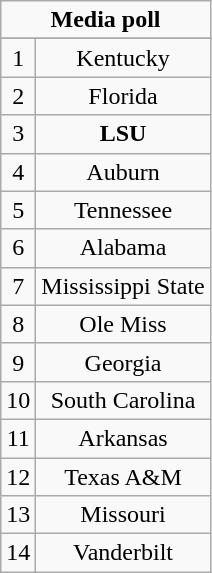<table class="wikitable">
<tr align="center">
<td align="center" Colspan="3"><strong>Media poll</strong></td>
</tr>
<tr align="center">
</tr>
<tr align="center">
<td>1</td>
<td>Kentucky</td>
</tr>
<tr align="center">
<td>2</td>
<td>Florida</td>
</tr>
<tr align="center">
<td>3</td>
<td><strong>LSU</strong></td>
</tr>
<tr align="center">
<td>4</td>
<td>Auburn</td>
</tr>
<tr align="center">
<td>5</td>
<td>Tennessee</td>
</tr>
<tr align="center">
<td>6</td>
<td>Alabama</td>
</tr>
<tr align="center">
<td>7</td>
<td>Mississippi State</td>
</tr>
<tr align="center">
<td>8</td>
<td>Ole Miss</td>
</tr>
<tr align="center">
<td>9</td>
<td>Georgia</td>
</tr>
<tr align="center">
<td>10</td>
<td>South Carolina</td>
</tr>
<tr align="center">
<td>11</td>
<td>Arkansas</td>
</tr>
<tr align="center">
<td>12</td>
<td>Texas A&M</td>
</tr>
<tr align="center">
<td>13</td>
<td>Missouri</td>
</tr>
<tr align="center">
<td>14</td>
<td>Vanderbilt</td>
</tr>
</table>
